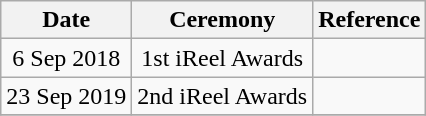<table class="wikitable" style="text-align:center;">
<tr>
<th>Date</th>
<th>Ceremony</th>
<th>Reference</th>
</tr>
<tr>
<td>6 Sep 2018</td>
<td>1st iReel Awards</td>
<td></td>
</tr>
<tr>
<td>23 Sep 2019</td>
<td>2nd iReel Awards</td>
<td></td>
</tr>
<tr>
</tr>
</table>
